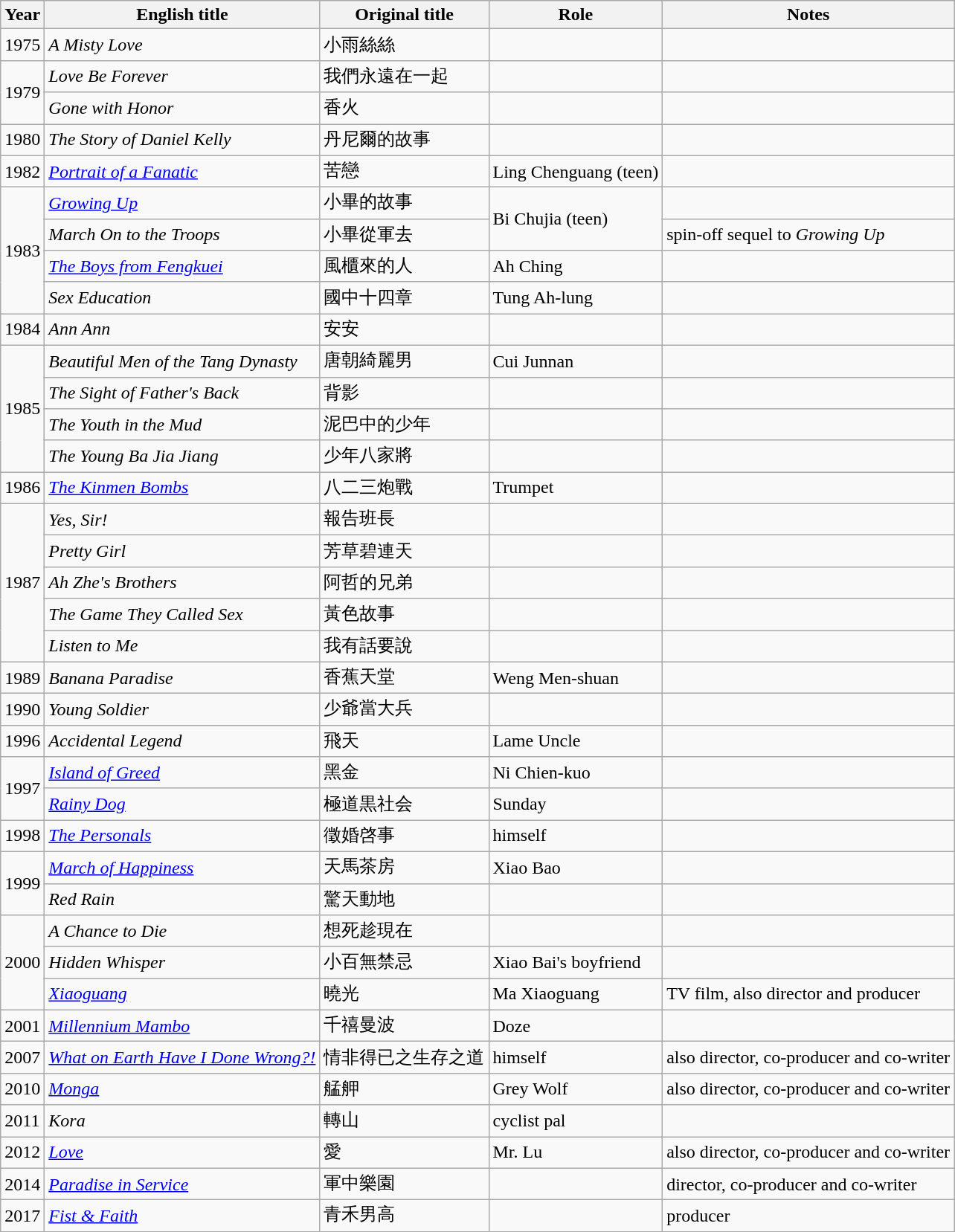<table class="wikitable sortable">
<tr>
<th>Year</th>
<th>English title</th>
<th>Original title</th>
<th>Role</th>
<th class="unsortable">Notes</th>
</tr>
<tr>
<td>1975</td>
<td><em>A Misty Love</em></td>
<td>小雨絲絲</td>
<td></td>
<td></td>
</tr>
<tr>
<td rowspan=2>1979</td>
<td><em>Love Be Forever</em></td>
<td>我們永遠在一起</td>
<td></td>
<td></td>
</tr>
<tr>
<td><em>Gone with Honor</em></td>
<td>香火</td>
<td></td>
<td></td>
</tr>
<tr>
<td>1980</td>
<td><em>The Story of Daniel Kelly</em></td>
<td>丹尼爾的故事</td>
<td></td>
<td></td>
</tr>
<tr>
<td>1982</td>
<td><em><a href='#'>Portrait of a Fanatic</a></em></td>
<td>苦戀</td>
<td>Ling Chenguang (teen)</td>
<td></td>
</tr>
<tr>
<td rowspan=4>1983</td>
<td><em><a href='#'>Growing Up</a></em></td>
<td>小畢的故事</td>
<td rowspan=2>Bi Chujia (teen)</td>
<td></td>
</tr>
<tr>
<td><em>March On to the Troops</em></td>
<td>小畢從軍去</td>
<td>spin-off sequel to <em>Growing Up</em></td>
</tr>
<tr>
<td><em><a href='#'>The Boys from Fengkuei</a></em></td>
<td>風櫃來的人</td>
<td>Ah Ching</td>
<td></td>
</tr>
<tr>
<td><em>Sex Education</em></td>
<td>國中十四章</td>
<td>Tung Ah-lung</td>
<td></td>
</tr>
<tr>
<td>1984</td>
<td><em>Ann Ann</em></td>
<td>安安</td>
<td></td>
<td></td>
</tr>
<tr>
<td rowspan=4>1985</td>
<td><em>Beautiful Men of the Tang Dynasty</em></td>
<td>唐朝綺麗男</td>
<td>Cui Junnan</td>
<td></td>
</tr>
<tr>
<td><em>The Sight of Father's Back</em></td>
<td>背影</td>
<td></td>
<td></td>
</tr>
<tr>
<td><em>The Youth in the Mud</em></td>
<td>泥巴中的少年</td>
<td></td>
<td></td>
</tr>
<tr>
<td><em>The Young Ba Jia Jiang</em></td>
<td>少年八家將</td>
<td></td>
<td></td>
</tr>
<tr>
<td>1986</td>
<td><em><a href='#'>The Kinmen Bombs</a></em></td>
<td>八二三炮戰</td>
<td>Trumpet</td>
<td></td>
</tr>
<tr>
<td rowspan=5>1987</td>
<td><em>Yes, Sir!</em></td>
<td>報告班長</td>
<td></td>
<td></td>
</tr>
<tr>
<td><em>Pretty Girl</em></td>
<td>芳草碧連天</td>
<td></td>
<td></td>
</tr>
<tr>
<td><em>Ah Zhe's Brothers</em></td>
<td>阿哲的兄弟</td>
<td></td>
<td></td>
</tr>
<tr>
<td><em>The Game They Called Sex</em></td>
<td>黃色故事</td>
<td></td>
<td></td>
</tr>
<tr>
<td><em>Listen to Me</em></td>
<td>我有話要說</td>
<td></td>
<td></td>
</tr>
<tr>
<td>1989</td>
<td><em>Banana Paradise</em></td>
<td>香蕉天堂</td>
<td>Weng Men-shuan</td>
<td></td>
</tr>
<tr>
<td>1990</td>
<td><em>Young Soldier</em></td>
<td>少爺當大兵</td>
<td></td>
<td></td>
</tr>
<tr>
<td>1996</td>
<td><em>Accidental Legend</em></td>
<td>飛天</td>
<td>Lame Uncle</td>
<td></td>
</tr>
<tr>
<td rowspan=2>1997</td>
<td><em><a href='#'>Island of Greed</a></em></td>
<td>黑金</td>
<td>Ni Chien-kuo</td>
<td></td>
</tr>
<tr>
<td><em><a href='#'>Rainy Dog</a></em></td>
<td>極道黒社会</td>
<td>Sunday</td>
<td></td>
</tr>
<tr>
<td>1998</td>
<td><em><a href='#'>The Personals</a></em></td>
<td>徵婚啓事</td>
<td>himself</td>
<td></td>
</tr>
<tr>
<td rowspan=2>1999</td>
<td><em><a href='#'>March of Happiness</a></em></td>
<td>天馬茶房</td>
<td>Xiao Bao</td>
<td></td>
</tr>
<tr>
<td><em>Red Rain</em></td>
<td>驚天動地</td>
<td></td>
<td></td>
</tr>
<tr>
<td rowspan=3>2000</td>
<td><em>A Chance to Die</em></td>
<td>想死趁現在</td>
<td></td>
<td></td>
</tr>
<tr>
<td><em>Hidden Whisper</em></td>
<td>小百無禁忌</td>
<td>Xiao Bai's boyfriend</td>
<td></td>
</tr>
<tr>
<td><em><a href='#'>Xiaoguang</a></em></td>
<td>曉光</td>
<td>Ma Xiaoguang</td>
<td>TV film, also director and producer</td>
</tr>
<tr>
<td>2001</td>
<td><em><a href='#'>Millennium Mambo</a></em></td>
<td>千禧曼波</td>
<td>Doze</td>
<td></td>
</tr>
<tr>
<td>2007</td>
<td><em><a href='#'>What on Earth Have I Done Wrong?!</a></em></td>
<td>情非得已之生存之道</td>
<td>himself</td>
<td>also director, co-producer and co-writer</td>
</tr>
<tr>
<td>2010</td>
<td><em><a href='#'>Monga</a></em></td>
<td>艋舺</td>
<td>Grey Wolf</td>
<td>also director, co-producer and co-writer</td>
</tr>
<tr>
<td>2011</td>
<td><em>Kora</em></td>
<td>轉山</td>
<td>cyclist pal</td>
<td></td>
</tr>
<tr>
<td>2012</td>
<td><em><a href='#'>Love</a></em></td>
<td>愛</td>
<td>Mr. Lu</td>
<td>also director, co-producer and co-writer</td>
</tr>
<tr>
<td>2014</td>
<td><em><a href='#'>Paradise in Service</a></em></td>
<td>軍中樂園</td>
<td></td>
<td>director, co-producer and co-writer</td>
</tr>
<tr>
<td>2017</td>
<td><em><a href='#'>Fist & Faith</a></em></td>
<td>青禾男高</td>
<td></td>
<td>producer</td>
</tr>
</table>
